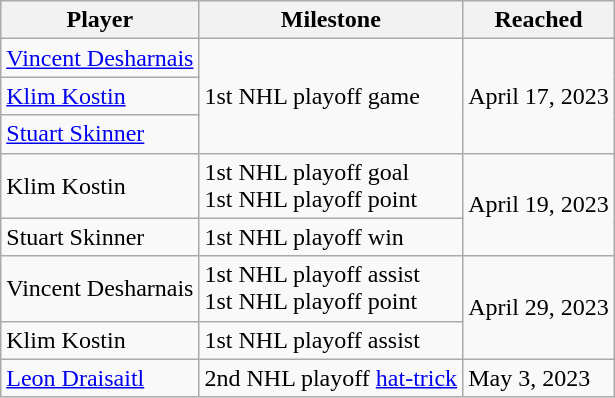<table class="wikitable">
<tr>
<th>Player</th>
<th>Milestone</th>
<th data-sort-type="date">Reached</th>
</tr>
<tr>
<td><a href='#'>Vincent Desharnais</a></td>
<td rowspan="3">1st NHL playoff game</td>
<td rowspan="3">April 17, 2023</td>
</tr>
<tr>
<td><a href='#'>Klim Kostin</a></td>
</tr>
<tr>
<td><a href='#'>Stuart Skinner</a></td>
</tr>
<tr>
<td>Klim Kostin</td>
<td>1st NHL playoff goal<br>1st NHL playoff point</td>
<td rowspan="2">April 19, 2023</td>
</tr>
<tr>
<td>Stuart Skinner</td>
<td>1st NHL playoff win</td>
</tr>
<tr>
<td>Vincent Desharnais</td>
<td>1st NHL playoff assist<br>1st NHL playoff point</td>
<td rowspan="2">April 29, 2023</td>
</tr>
<tr>
<td>Klim Kostin</td>
<td>1st NHL playoff assist</td>
</tr>
<tr>
<td><a href='#'>Leon Draisaitl</a></td>
<td>2nd NHL playoff <a href='#'>hat-trick</a></td>
<td>May 3, 2023</td>
</tr>
</table>
